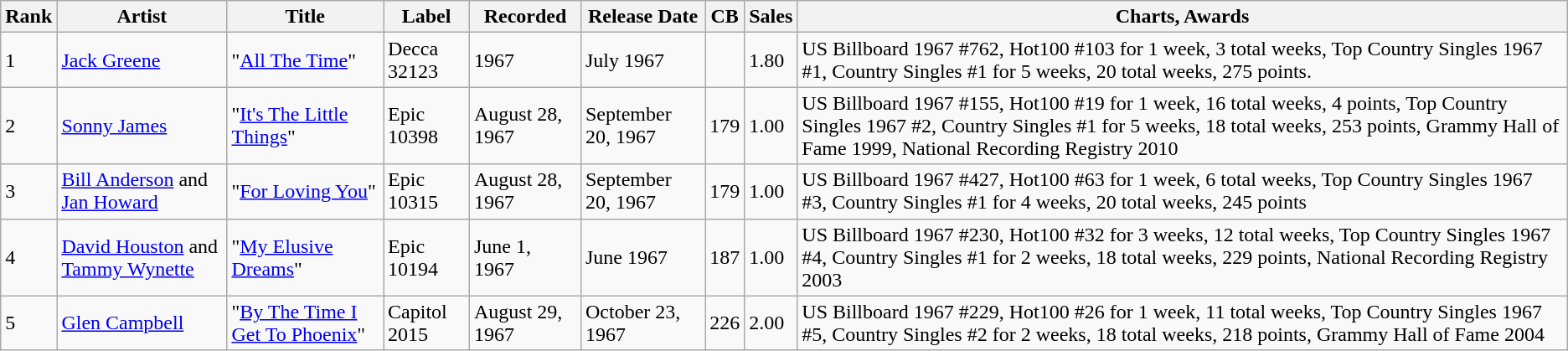<table class="wikitable sortable">
<tr>
<th>Rank</th>
<th>Artist</th>
<th>Title</th>
<th>Label</th>
<th>Recorded</th>
<th>Release Date</th>
<th>CB</th>
<th>Sales</th>
<th>Charts, Awards</th>
</tr>
<tr>
<td>1</td>
<td><a href='#'>Jack Greene</a></td>
<td>"<a href='#'>All The Time</a>"</td>
<td>Decca 32123</td>
<td>1967</td>
<td>July 1967</td>
<td></td>
<td>1.80</td>
<td>US Billboard 1967 #762, Hot100 #103 for 1 week, 3 total weeks, Top Country Singles 1967 #1, Country Singles #1 for 5 weeks, 20 total weeks, 275 points.</td>
</tr>
<tr>
<td>2</td>
<td><a href='#'>Sonny James</a></td>
<td>"<a href='#'>It's The Little Things</a>"</td>
<td>Epic 10398</td>
<td>August 28, 1967</td>
<td>September 20, 1967</td>
<td>179</td>
<td>1.00</td>
<td>US Billboard 1967 #155, Hot100 #19 for 1 week, 16 total weeks, 4 points, Top Country Singles 1967 #2, Country Singles #1 for 5 weeks, 18 total weeks, 253 points, Grammy Hall of Fame 1999, National Recording Registry 2010</td>
</tr>
<tr>
<td>3</td>
<td><a href='#'>Bill Anderson</a> and <a href='#'>Jan Howard</a></td>
<td>"<a href='#'>For Loving You</a>"</td>
<td>Epic 10315</td>
<td>August 28, 1967</td>
<td>September 20, 1967</td>
<td>179</td>
<td>1.00</td>
<td>US Billboard 1967 #427, Hot100 #63 for 1 week, 6 total weeks, Top Country Singles 1967 #3, Country Singles #1 for 4 weeks, 20 total weeks, 245 points</td>
</tr>
<tr>
<td>4</td>
<td><a href='#'>David Houston</a> and <a href='#'>Tammy Wynette</a></td>
<td>"<a href='#'>My Elusive Dreams</a>"</td>
<td>Epic 10194</td>
<td>June 1, 1967</td>
<td>June 1967</td>
<td>187</td>
<td>1.00</td>
<td>US Billboard 1967 #230, Hot100 #32 for 3 weeks, 12 total weeks, Top Country Singles 1967 #4, Country Singles #1 for 2 weeks, 18 total weeks, 229 points, National Recording Registry 2003</td>
</tr>
<tr>
<td>5</td>
<td><a href='#'>Glen Campbell</a></td>
<td>"<a href='#'>By The Time I Get To Phoenix</a>"</td>
<td>Capitol 2015</td>
<td>August 29, 1967</td>
<td>October 23, 1967</td>
<td>226</td>
<td>2.00</td>
<td>US Billboard 1967 #229, Hot100 #26 for 1 week, 11 total weeks, Top Country Singles 1967 #5, Country Singles #2 for 2 weeks, 18 total weeks, 218 points, Grammy Hall of Fame 2004</td>
</tr>
</table>
